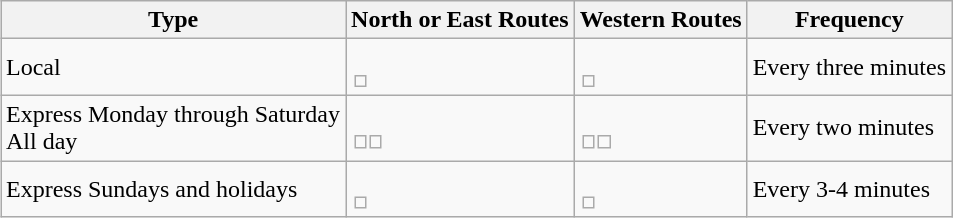<table class="wikitable" style="margin:1em auto;">
<tr>
<th>Type</th>
<th>North or East Routes</th>
<th>Western Routes</th>
<th>Frequency</th>
</tr>
<tr>
<td>Local</td>
<td><br><table style="border:0px;">
<tr>
<td></td>
</tr>
</table>
</td>
<td><br><table style="border:0px;">
<tr>
<td></td>
</tr>
</table>
</td>
<td>Every three minutes</td>
</tr>
<tr>
<td>Express Monday through Saturday<br>All day</td>
<td><br><table style="border:0px;">
<tr>
<td></td>
<td></td>
</tr>
</table>
</td>
<td><br><table style="border:0px;">
<tr>
<td></td>
<td></td>
</tr>
</table>
</td>
<td>Every two minutes</td>
</tr>
<tr>
<td>Express Sundays and holidays</td>
<td><br><table style="border:0px;">
<tr>
<td></td>
</tr>
</table>
</td>
<td><br><table style="border:0px;">
<tr>
<td></td>
</tr>
</table>
</td>
<td>Every 3-4 minutes</td>
</tr>
</table>
